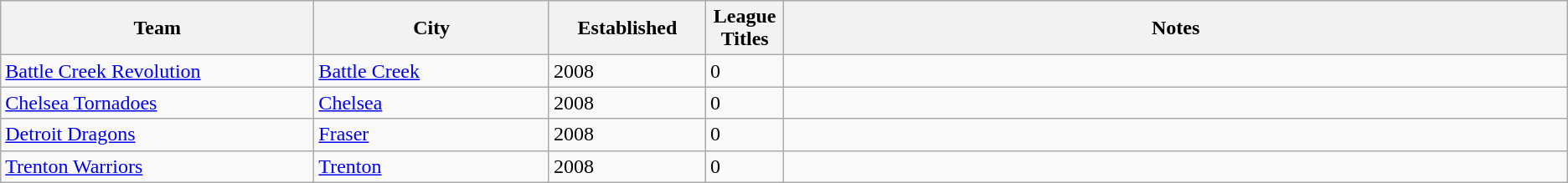<table class="wikitable">
<tr>
<th bgcolor="#DDDDFF" width="20%">Team</th>
<th bgcolor="#DDDDFF" width="15%">City</th>
<th bgcolor="#DDDDFF" width="10%">Established</th>
<th bgcolor="#DDDDFF" width="5%">League Titles</th>
<th bgcolor="#DDDDFF" width="50%">Notes</th>
</tr>
<tr>
<td><a href='#'>Battle Creek Revolution</a></td>
<td><a href='#'>Battle Creek</a></td>
<td>2008</td>
<td>0</td>
<td></td>
</tr>
<tr>
<td><a href='#'>Chelsea Tornadoes</a></td>
<td><a href='#'>Chelsea</a></td>
<td>2008</td>
<td>0</td>
<td></td>
</tr>
<tr>
<td><a href='#'>Detroit Dragons</a></td>
<td><a href='#'>Fraser</a></td>
<td>2008</td>
<td>0</td>
<td></td>
</tr>
<tr>
<td><a href='#'>Trenton Warriors</a></td>
<td><a href='#'>Trenton</a></td>
<td>2008</td>
<td>0</td>
<td></td>
</tr>
</table>
